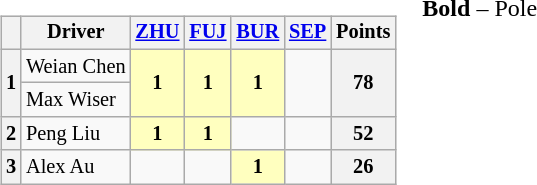<table>
<tr>
<td valign="top"><br><table class="wikitable" style="font-size: 85%; text-align:center;">
<tr>
<th></th>
<th>Driver</th>
<th><a href='#'>ZHU</a><br></th>
<th><a href='#'>FUJ</a><br></th>
<th><a href='#'>BUR</a><br></th>
<th><a href='#'>SEP</a><br></th>
<th>Points</th>
</tr>
<tr>
<th rowspan=2>1</th>
<td align=left> Weian Chen</td>
<td rowspan=2 style="background:#ffffbf;"><strong>1</strong></td>
<td rowspan=2 style="background:#ffffbf;"><strong>1</strong></td>
<td rowspan=2 style="background:#ffffbf;"><strong>1</strong></td>
<td rowspan=2></td>
<th rowspan=2>78</th>
</tr>
<tr>
<td align=left> Max Wiser</td>
</tr>
<tr>
<th>2</th>
<td align=left> Peng Liu</td>
<td style="background:#ffffbf;"><strong>1</strong></td>
<td style="background:#ffffbf;"><strong>1</strong></td>
<td></td>
<td></td>
<th>52</th>
</tr>
<tr>
<th>3</th>
<td align=left> Alex Au</td>
<td></td>
<td></td>
<td style="background:#ffffbf;"><strong>1</strong></td>
<td></td>
<th>26</th>
</tr>
</table>
</td>
<td valign="top"><br>
<span><strong>Bold</strong> – Pole<br></span></td>
</tr>
</table>
